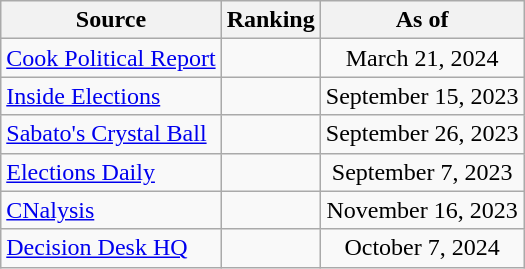<table class="wikitable" style="text-align:center">
<tr>
<th>Source</th>
<th>Ranking</th>
<th>As of</th>
</tr>
<tr>
<td align=left><a href='#'>Cook Political Report</a></td>
<td></td>
<td>March 21, 2024</td>
</tr>
<tr>
<td align=left><a href='#'>Inside Elections</a></td>
<td></td>
<td>September 15, 2023</td>
</tr>
<tr>
<td align=left><a href='#'>Sabato's Crystal Ball</a></td>
<td></td>
<td>September 26, 2023</td>
</tr>
<tr>
<td align=left><a href='#'>Elections Daily</a></td>
<td></td>
<td>September 7, 2023</td>
</tr>
<tr>
<td align=left><a href='#'>CNalysis</a></td>
<td></td>
<td>November 16, 2023</td>
</tr>
<tr>
<td align=left><a href='#'>Decision Desk HQ</a></td>
<td></td>
<td>October 7, 2024</td>
</tr>
</table>
